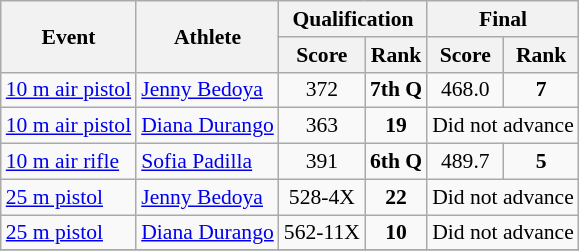<table class="wikitable" style="font-size:90%">
<tr>
<th rowspan="2">Event</th>
<th rowspan="2">Athlete</th>
<th colspan="2">Qualification</th>
<th colspan="2">Final</th>
</tr>
<tr>
<th>Score</th>
<th>Rank</th>
<th>Score</th>
<th>Rank</th>
</tr>
<tr>
<td><a href='#'>10 m air pistol</a></td>
<td><a href='#'>Jenny Bedoya</a></td>
<td align=center>372</td>
<td align=center><strong>7th Q</strong></td>
<td align=center>468.0</td>
<td align=center><strong>7</strong></td>
</tr>
<tr>
<td><a href='#'>10 m air pistol</a></td>
<td><a href='#'>Diana Durango</a></td>
<td align=center>363</td>
<td align=center><strong>19</strong></td>
<td align=center colspan=2>Did not advance</td>
</tr>
<tr>
<td><a href='#'>10 m air rifle</a></td>
<td><a href='#'>Sofia Padilla</a></td>
<td align=center>391</td>
<td align=center><strong>6th Q</strong></td>
<td align=center>489.7</td>
<td align=center><strong>5</strong></td>
</tr>
<tr>
<td><a href='#'>25 m pistol</a></td>
<td><a href='#'>Jenny Bedoya</a></td>
<td align=center>528-4X</td>
<td align=center><strong>22</strong></td>
<td align=center colspan=2>Did not advance</td>
</tr>
<tr>
<td><a href='#'>25 m pistol</a></td>
<td><a href='#'>Diana Durango</a></td>
<td align=center>562-11X</td>
<td align=center><strong>10</strong></td>
<td align=center colspan=2>Did not advance</td>
</tr>
<tr>
</tr>
</table>
